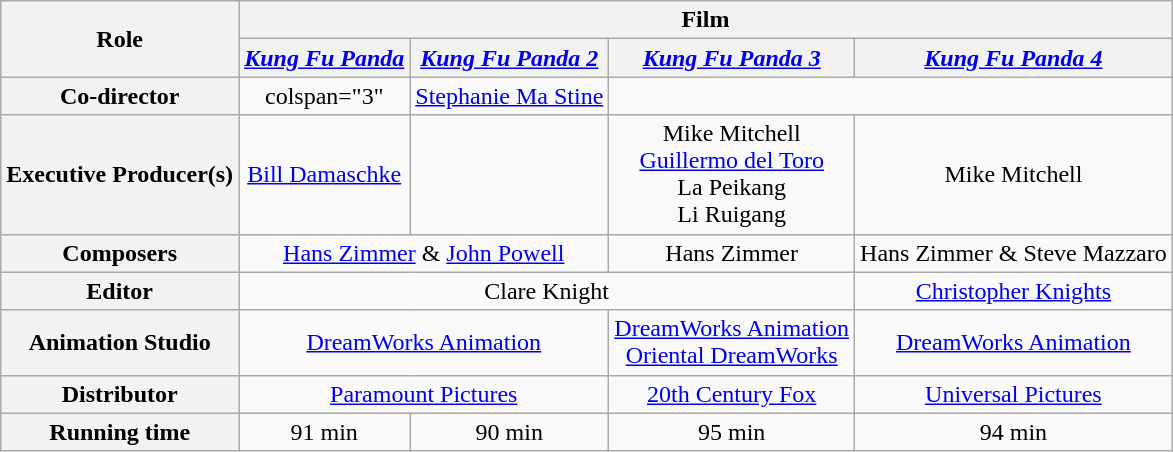<table class="wikitable plainrowheaders" style="text-align:center;">
<tr>
<th rowspan="2">Role</th>
<th colspan="4">Film</th>
</tr>
<tr>
<th><em><a href='#'>Kung Fu Panda</a></em></th>
<th><em><a href='#'>Kung Fu Panda 2</a></em></th>
<th><em><a href='#'>Kung Fu Panda 3</a></em></th>
<th><em><a href='#'>Kung Fu Panda 4</a></em></th>
</tr>
<tr>
<th>Co-director</th>
<td>colspan="3" </td>
<td><a href='#'>Stephanie Ma Stine</a></td>
</tr>
<tr>
<th>Executive Producer(s)</th>
<td><a href='#'>Bill Damaschke</a></td>
<td></td>
<td>Mike Mitchell<br><a href='#'>Guillermo del Toro</a><br>La Peikang<br>Li Ruigang</td>
<td>Mike Mitchell</td>
</tr>
<tr>
<th>Composers</th>
<td colspan="2"><a href='#'>Hans Zimmer</a> & <a href='#'>John Powell</a></td>
<td>Hans Zimmer</td>
<td>Hans Zimmer & Steve Mazzaro</td>
</tr>
<tr>
<th>Editor</th>
<td colspan="3">Clare Knight</td>
<td><a href='#'>Christopher Knights</a></td>
</tr>
<tr>
<th>Animation Studio</th>
<td colspan="2"><a href='#'>DreamWorks Animation</a></td>
<td><a href='#'>DreamWorks Animation</a><br><a href='#'>Oriental DreamWorks</a></td>
<td><a href='#'>DreamWorks Animation</a></td>
</tr>
<tr>
<th>Distributor</th>
<td colspan="2"><a href='#'>Paramount Pictures</a></td>
<td><a href='#'>20th Century Fox</a></td>
<td><a href='#'>Universal Pictures</a></td>
</tr>
<tr>
<th>Running time</th>
<td>91 min</td>
<td>90 min</td>
<td>95 min</td>
<td>94 min</td>
</tr>
</table>
